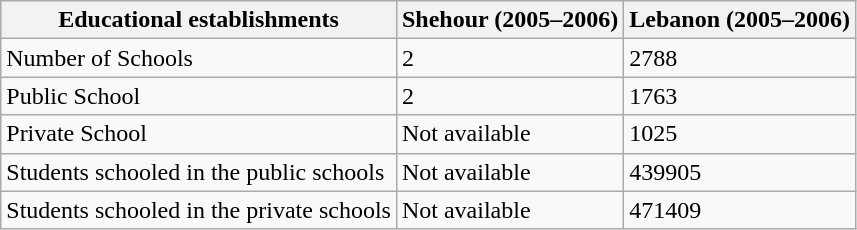<table class="wikitable">
<tr>
<th>Educational establishments</th>
<th>Shehour (2005–2006)</th>
<th>Lebanon (2005–2006)</th>
</tr>
<tr>
<td>Number of Schools</td>
<td>2</td>
<td>2788</td>
</tr>
<tr>
<td>Public School</td>
<td>2</td>
<td>1763</td>
</tr>
<tr>
<td>Private School</td>
<td>Not available</td>
<td>1025</td>
</tr>
<tr>
<td>Students schooled in the public schools</td>
<td>Not available</td>
<td>439905</td>
</tr>
<tr>
<td>Students schooled in the private schools</td>
<td>Not available</td>
<td>471409</td>
</tr>
</table>
